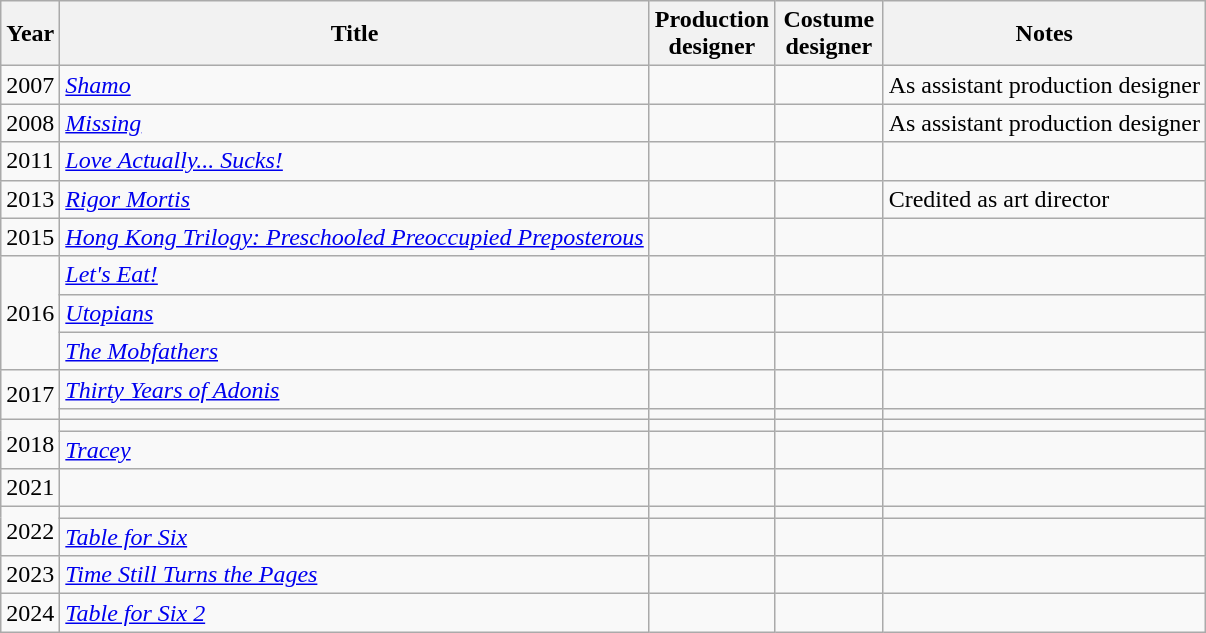<table class="wikitable">
<tr>
<th>Year</th>
<th>Title</th>
<th style="width:65px;">Production designer</th>
<th style="width:65px;">Costume designer</th>
<th>Notes</th>
</tr>
<tr>
<td>2007</td>
<td><em><a href='#'>Shamo</a></em></td>
<td></td>
<td></td>
<td>As assistant production designer</td>
</tr>
<tr>
<td>2008</td>
<td><em><a href='#'>Missing</a></em></td>
<td></td>
<td></td>
<td>As assistant production designer</td>
</tr>
<tr>
<td>2011</td>
<td><em><a href='#'>Love Actually... Sucks!</a></em></td>
<td></td>
<td></td>
<td></td>
</tr>
<tr>
<td>2013</td>
<td><em><a href='#'>Rigor Mortis</a></em></td>
<td></td>
<td></td>
<td>Credited as art director</td>
</tr>
<tr>
<td>2015</td>
<td><em><a href='#'>Hong Kong Trilogy: Preschooled Preoccupied Preposterous</a></em></td>
<td></td>
<td></td>
<td></td>
</tr>
<tr>
<td rowspan="3">2016</td>
<td><em><a href='#'>Let's Eat!</a></em></td>
<td></td>
<td></td>
<td></td>
</tr>
<tr>
<td><em><a href='#'>Utopians</a></em></td>
<td></td>
<td></td>
<td></td>
</tr>
<tr>
<td><em><a href='#'>The Mobfathers</a></em></td>
<td></td>
<td></td>
<td></td>
</tr>
<tr>
<td rowspan="2">2017</td>
<td><em><a href='#'>Thirty Years of Adonis</a></em></td>
<td></td>
<td></td>
<td></td>
</tr>
<tr>
<td><em></em></td>
<td></td>
<td></td>
<td></td>
</tr>
<tr>
<td rowspan="2">2018</td>
<td><em></em></td>
<td></td>
<td></td>
<td></td>
</tr>
<tr>
<td><em><a href='#'>Tracey</a></em></td>
<td></td>
<td></td>
<td></td>
</tr>
<tr>
<td>2021</td>
<td><em></em></td>
<td></td>
<td></td>
<td></td>
</tr>
<tr>
<td rowspan="2">2022</td>
<td><em></em></td>
<td></td>
<td></td>
<td></td>
</tr>
<tr>
<td><em><a href='#'>Table for Six</a></em></td>
<td></td>
<td></td>
<td></td>
</tr>
<tr>
<td>2023</td>
<td><em><a href='#'>Time Still Turns the Pages</a></em></td>
<td></td>
<td></td>
<td></td>
</tr>
<tr>
<td>2024</td>
<td><em><a href='#'>Table for Six 2</a></em></td>
<td></td>
<td></td>
<td></td>
</tr>
</table>
